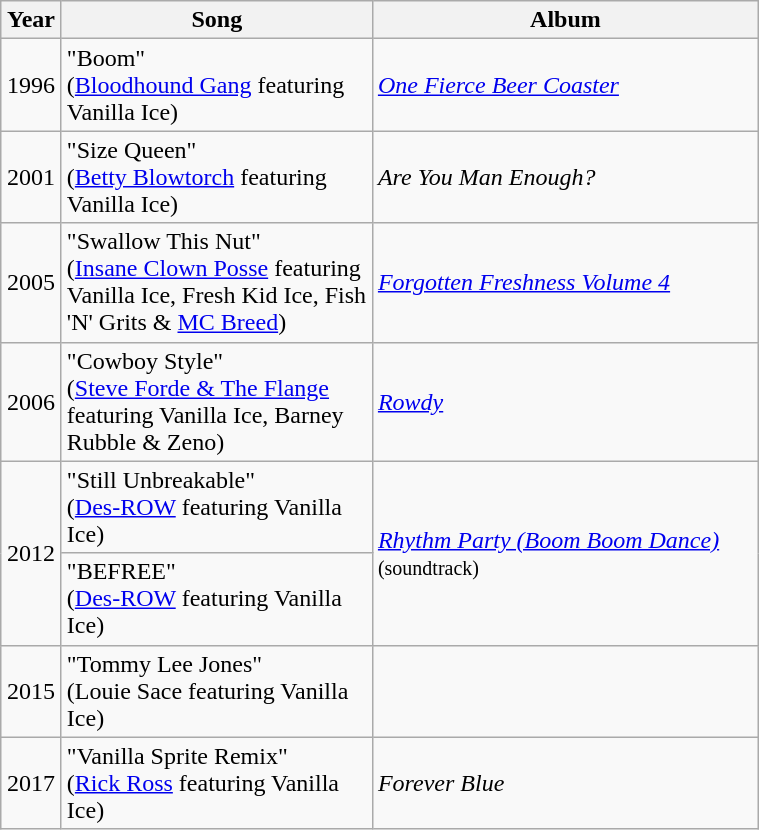<table class="wikitable">
<tr>
<th width="33">Year</th>
<th width="200">Song</th>
<th width="250">Album</th>
</tr>
<tr>
<td align="center">1996</td>
<td>"Boom" <br><span>(<a href='#'>Bloodhound Gang</a> featuring Vanilla Ice)</span></td>
<td><em><a href='#'>One Fierce Beer Coaster</a></em></td>
</tr>
<tr>
<td align="center">2001</td>
<td>"Size Queen" <br><span>(<a href='#'>Betty Blowtorch</a> featuring Vanilla Ice)</span></td>
<td><em>Are You Man Enough?</em></td>
</tr>
<tr>
<td align="center">2005</td>
<td>"Swallow This Nut" <br><span>(<a href='#'>Insane Clown Posse</a> featuring Vanilla Ice, Fresh Kid Ice, Fish 'N' Grits & <a href='#'>MC Breed</a>)</span></td>
<td><em><a href='#'>Forgotten Freshness Volume 4</a></em></td>
</tr>
<tr>
<td align="center">2006</td>
<td>"Cowboy Style" <br><span>(<a href='#'>Steve Forde & The Flange</a> featuring Vanilla Ice, Barney Rubble & Zeno)</span></td>
<td><em><a href='#'>Rowdy</a></em></td>
</tr>
<tr>
<td align="center" rowspan="2">2012</td>
<td>"Still Unbreakable" <br><span>(<a href='#'>Des-ROW</a> featuring Vanilla Ice)</span></td>
<td rowspan="2"><em><a href='#'>Rhythm Party (Boom Boom Dance)</a></em> <small>(soundtrack)</small></td>
</tr>
<tr>
<td>"BEFREE" <br><span>(<a href='#'>Des-ROW</a> featuring Vanilla Ice)</span></td>
</tr>
<tr>
<td align="center">2015</td>
<td>"Tommy Lee Jones" <br><span>(Louie Sace featuring Vanilla Ice)</span></td>
<td></td>
</tr>
<tr>
<td align="center">2017</td>
<td>"Vanilla Sprite Remix" <br><span>(<a href='#'>Rick Ross</a> featuring Vanilla Ice)</span></td>
<td><em>Forever Blue</em></td>
</tr>
</table>
